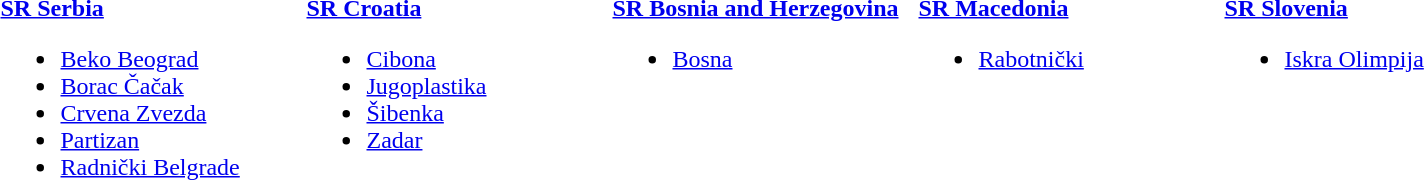<table>
<tr>
<td style="width:200px; vertical-align:top;"><br><strong> <a href='#'>SR Serbia</a></strong><ul><li><a href='#'>Beko Beograd</a></li><li><a href='#'>Borac Čačak</a></li><li><a href='#'>Crvena Zvezda</a></li><li><a href='#'>Partizan</a></li><li><a href='#'>Radnički Belgrade</a></li></ul></td>
<td style="width:200px; vertical-align:top;"><br><strong> <a href='#'>SR Croatia</a></strong><ul><li><a href='#'>Cibona</a></li><li><a href='#'>Jugoplastika</a></li><li><a href='#'>Šibenka</a></li><li><a href='#'>Zadar</a></li></ul></td>
<td style="width:200px; vertical-align:top;"><br><strong> <a href='#'>SR Bosnia and Herzegovina</a></strong><ul><li><a href='#'>Bosna</a></li></ul></td>
<td style="width:200px; vertical-align:top;"><br><strong> <a href='#'>SR Macedonia</a></strong><ul><li><a href='#'>Rabotnički</a></li></ul></td>
<td style="width:200px; vertical-align:top;"><br><strong> <a href='#'>SR Slovenia</a></strong><ul><li><a href='#'>Iskra Olimpija</a></li></ul></td>
</tr>
</table>
